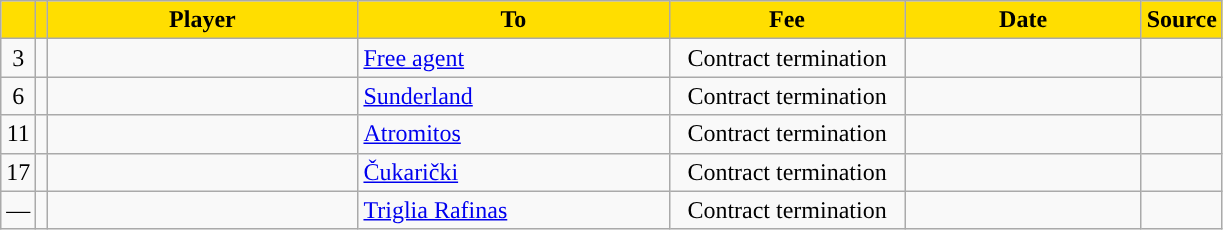<table class="wikitable sortable">
<tr>
<th style="background:#FFDE00"></th>
<th style="background:#FFDE00"></th>
<th width=200 style="background:#FFDE00">Player</th>
<th width=200 style="background:#FFDE00">To</th>
<th width=150 style="background:#FFDE00">Fee</th>
<th width=150 style="background:#FFDE00">Date</th>
<th style="background:#FFDE00">Source</th>
</tr>
<tr>
<td align=center>3</td>
<td align=center></td>
<td></td>
<td><a href='#'>Free agent</a></td>
<td align=center>Contract termination</td>
<td align=center></td>
<td align=center></td>
</tr>
<tr>
<td align=center>6</td>
<td align=center></td>
<td></td>
<td> <a href='#'>Sunderland</a></td>
<td align=center>Contract termination</td>
<td align=center></td>
<td align=center></td>
</tr>
<tr>
<td align=center>11</td>
<td align=center></td>
<td></td>
<td> <a href='#'>Atromitos</a></td>
<td align=center>Contract termination</td>
<td align=center></td>
<td align=center></td>
</tr>
<tr>
<td align=center>17</td>
<td align=center></td>
<td></td>
<td> <a href='#'>Čukarički</a></td>
<td align=center>Contract termination</td>
<td align=center></td>
<td align=center></td>
</tr>
<tr>
<td align=center>—</td>
<td align=center></td>
<td></td>
<td> <a href='#'>Triglia Rafinas</a></td>
<td align=center>Contract termination</td>
<td align=center></td>
<td align=center></td>
</tr>
</table>
